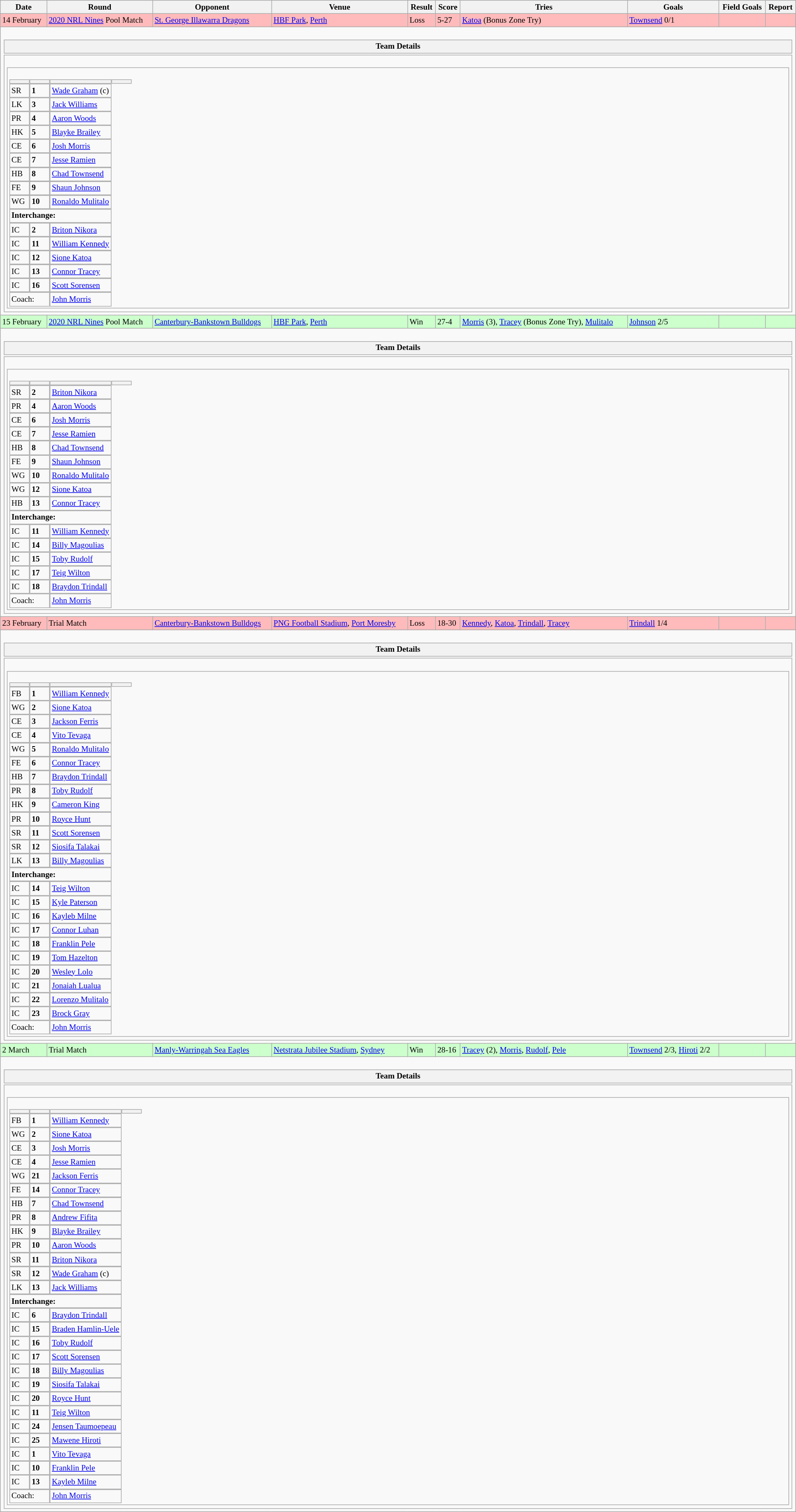<table class="wikitable"  style="font-size:80%; width:100%;">
<tr>
<th>Date</th>
<th>Round</th>
<th>Opponent</th>
<th>Venue</th>
<th>Result</th>
<th>Score</th>
<th>Tries</th>
<th>Goals</th>
<th>Field Goals</th>
<th>Report</th>
</tr>
<tr style="background:#fbb;">
<td>14 February</td>
<td><a href='#'>2020 NRL Nines</a> Pool Match</td>
<td> <a href='#'>St. George Illawarra Dragons</a></td>
<td><a href='#'>HBF Park</a>, <a href='#'>Perth</a></td>
<td>Loss</td>
<td>5-27</td>
<td><a href='#'>Katoa</a> (Bonus Zone Try)</td>
<td><a href='#'>Townsend</a> 0/1</td>
<td></td>
<td></td>
</tr>
<tr>
<td colspan="10"><br><table class="mw-collapsible mw-collapsed" width="100%" border="0">
<tr>
<th>Team Details</th>
</tr>
<tr>
<td><br><table width="100%">
<tr>
<td width="50%" valign="top"><br><table cellpadding="0" cellspacing="0">
<tr>
<th width="25"></th>
<th width="25"></th>
<th></th>
<th width="25"></th>
</tr>
<tr>
<td>SR</td>
<td><strong>1</strong></td>
<td><a href='#'>Wade Graham</a> (c)</td>
</tr>
<tr>
<td>LK</td>
<td><strong>3</strong></td>
<td><a href='#'>Jack Williams</a></td>
</tr>
<tr>
<td>PR</td>
<td><strong>4</strong></td>
<td><a href='#'>Aaron Woods</a></td>
</tr>
<tr>
<td>HK</td>
<td><strong>5</strong></td>
<td><a href='#'>Blayke Brailey</a></td>
</tr>
<tr>
<td>CE</td>
<td><strong>6</strong></td>
<td><a href='#'>Josh Morris</a></td>
</tr>
<tr>
<td>CE</td>
<td><strong>7</strong></td>
<td><a href='#'>Jesse Ramien</a></td>
</tr>
<tr>
<td>HB</td>
<td><strong>8</strong></td>
<td><a href='#'>Chad Townsend</a></td>
</tr>
<tr>
<td>FE</td>
<td><strong>9</strong></td>
<td><a href='#'>Shaun Johnson</a></td>
</tr>
<tr>
<td>WG</td>
<td><strong>10</strong></td>
<td><a href='#'>Ronaldo Mulitalo</a></td>
</tr>
<tr>
<td colspan="3"><strong>Interchange:</strong></td>
</tr>
<tr>
<td>IC</td>
<td><strong>2</strong></td>
<td><a href='#'>Briton Nikora</a></td>
</tr>
<tr>
<td>IC</td>
<td><strong>11</strong></td>
<td><a href='#'>William Kennedy</a></td>
</tr>
<tr>
<td>IC</td>
<td><strong>12</strong></td>
<td><a href='#'>Sione Katoa</a></td>
</tr>
<tr>
<td>IC</td>
<td><strong>13</strong></td>
<td><a href='#'>Connor Tracey</a></td>
</tr>
<tr>
<td>IC</td>
<td><strong>16</strong></td>
<td><a href='#'>Scott Sorensen</a></td>
</tr>
<tr>
<td colspan="2">Coach:</td>
<td><a href='#'>John Morris</a></td>
</tr>
</table>
</td>
</tr>
</table>
</td>
</tr>
</table>
</td>
</tr>
<tr style="background:#cfc;">
<td>15 February</td>
<td><a href='#'>2020 NRL Nines</a> Pool Match</td>
<td> <a href='#'>Canterbury-Bankstown Bulldogs</a></td>
<td><a href='#'>HBF Park</a>, <a href='#'>Perth</a></td>
<td>Win</td>
<td>27-4</td>
<td><a href='#'>Morris</a> (3), <a href='#'>Tracey</a> (Bonus Zone Try), <a href='#'>Mulitalo</a></td>
<td><a href='#'>Johnson</a> 2/5</td>
<td></td>
<td></td>
</tr>
<tr>
<td colspan="10"><br><table class="mw-collapsible mw-collapsed" width="100%" border="0">
<tr>
<th>Team Details</th>
</tr>
<tr>
<td><br><table width="100%">
<tr>
<td width="50%" valign="top"><br><table cellpadding="0" cellspacing="0">
<tr>
<th width="25"></th>
<th width="25"></th>
<th></th>
<th width="25"></th>
</tr>
<tr>
<td>SR</td>
<td><strong>2</strong></td>
<td><a href='#'>Briton Nikora</a></td>
</tr>
<tr>
<td>PR</td>
<td><strong>4</strong></td>
<td><a href='#'>Aaron Woods</a></td>
</tr>
<tr>
<td>CE</td>
<td><strong>6</strong></td>
<td><a href='#'>Josh Morris</a></td>
</tr>
<tr>
<td>CE</td>
<td><strong>7</strong></td>
<td><a href='#'>Jesse Ramien</a></td>
</tr>
<tr>
<td>HB</td>
<td><strong>8</strong></td>
<td><a href='#'>Chad Townsend</a></td>
</tr>
<tr>
<td>FE</td>
<td><strong>9</strong></td>
<td><a href='#'>Shaun Johnson</a></td>
</tr>
<tr>
<td>WG</td>
<td><strong>10</strong></td>
<td><a href='#'>Ronaldo Mulitalo</a></td>
</tr>
<tr>
<td>WG</td>
<td><strong>12</strong></td>
<td><a href='#'>Sione Katoa</a></td>
</tr>
<tr>
<td>HB</td>
<td><strong>13</strong></td>
<td><a href='#'>Connor Tracey</a></td>
</tr>
<tr>
<td colspan="3"><strong>Interchange:</strong></td>
</tr>
<tr>
<td>IC</td>
<td><strong>11</strong></td>
<td><a href='#'>William Kennedy</a></td>
</tr>
<tr>
<td>IC</td>
<td><strong>14</strong></td>
<td><a href='#'>Billy Magoulias</a></td>
</tr>
<tr>
<td>IC</td>
<td><strong>15</strong></td>
<td><a href='#'>Toby Rudolf</a></td>
</tr>
<tr>
<td>IC</td>
<td><strong>17</strong></td>
<td><a href='#'>Teig Wilton</a></td>
</tr>
<tr>
<td>IC</td>
<td><strong>18</strong></td>
<td><a href='#'>Braydon Trindall</a></td>
</tr>
<tr>
<td colspan="2">Coach:</td>
<td><a href='#'>John Morris</a></td>
</tr>
</table>
</td>
</tr>
</table>
</td>
</tr>
</table>
</td>
</tr>
<tr style="background:#fbb;">
<td>23 February</td>
<td>Trial Match</td>
<td> <a href='#'>Canterbury-Bankstown Bulldogs</a></td>
<td><a href='#'>PNG Football Stadium</a>, <a href='#'>Port Moresby</a></td>
<td>Loss</td>
<td>18-30</td>
<td><a href='#'>Kennedy</a>, <a href='#'>Katoa</a>, <a href='#'>Trindall</a>, <a href='#'>Tracey</a></td>
<td><a href='#'>Trindall</a> 1/4</td>
<td></td>
<td></td>
</tr>
<tr>
<td colspan="10"><br><table class="mw-collapsible mw-collapsed" width="100%" border="0">
<tr>
<th>Team Details</th>
</tr>
<tr>
<td><br><table width="100%">
<tr>
<td width="50%" valign="top"><br><table cellpadding="0" cellspacing="0">
<tr>
<th width="25"></th>
<th width="25"></th>
<th></th>
<th width="25"></th>
</tr>
<tr>
<td>FB</td>
<td><strong>1</strong></td>
<td><a href='#'>William Kennedy</a></td>
</tr>
<tr>
<td>WG</td>
<td><strong>2</strong></td>
<td><a href='#'>Sione Katoa</a></td>
</tr>
<tr>
<td>CE</td>
<td><strong>3</strong></td>
<td><a href='#'>Jackson Ferris</a></td>
</tr>
<tr>
<td>CE</td>
<td><strong>4</strong></td>
<td><a href='#'>Vito Tevaga</a></td>
</tr>
<tr>
<td>WG</td>
<td><strong>5</strong></td>
<td><a href='#'>Ronaldo Mulitalo</a></td>
</tr>
<tr>
<td>FE</td>
<td><strong>6</strong></td>
<td><a href='#'>Connor Tracey</a></td>
</tr>
<tr>
<td>HB</td>
<td><strong>7</strong></td>
<td><a href='#'>Braydon Trindall</a></td>
</tr>
<tr>
<td>PR</td>
<td><strong>8</strong></td>
<td><a href='#'>Toby Rudolf</a></td>
</tr>
<tr>
<td>HK</td>
<td><strong>9</strong></td>
<td><a href='#'>Cameron King</a></td>
</tr>
<tr>
<td>PR</td>
<td><strong>10</strong></td>
<td><a href='#'>Royce Hunt</a></td>
</tr>
<tr>
<td>SR</td>
<td><strong>11</strong></td>
<td><a href='#'>Scott Sorensen</a></td>
</tr>
<tr>
<td>SR</td>
<td><strong>12</strong></td>
<td><a href='#'>Siosifa Talakai</a></td>
</tr>
<tr>
<td>LK</td>
<td><strong>13</strong></td>
<td><a href='#'>Billy Magoulias</a></td>
</tr>
<tr>
<td colspan="3"><strong>Interchange:</strong></td>
</tr>
<tr>
<td>IC</td>
<td><strong>14</strong></td>
<td><a href='#'>Teig Wilton</a></td>
</tr>
<tr>
<td>IC</td>
<td><strong>15</strong></td>
<td><a href='#'>Kyle Paterson</a></td>
</tr>
<tr>
<td>IC</td>
<td><strong>16</strong></td>
<td><a href='#'>Kayleb Milne</a></td>
</tr>
<tr>
<td>IC</td>
<td><strong>17</strong></td>
<td><a href='#'>Connor Luhan</a></td>
</tr>
<tr>
<td>IC</td>
<td><strong>18</strong></td>
<td><a href='#'>Franklin Pele</a></td>
</tr>
<tr>
<td>IC</td>
<td><strong>19</strong></td>
<td><a href='#'>Tom Hazelton</a></td>
</tr>
<tr>
<td>IC</td>
<td><strong>20</strong></td>
<td><a href='#'>Wesley Lolo</a></td>
</tr>
<tr>
<td>IC</td>
<td><strong>21</strong></td>
<td><a href='#'>Jonaiah Lualua</a></td>
</tr>
<tr>
<td>IC</td>
<td><strong>22</strong></td>
<td><a href='#'>Lorenzo Mulitalo</a></td>
</tr>
<tr>
<td>IC</td>
<td><strong>23</strong></td>
<td><a href='#'>Brock Gray</a></td>
</tr>
<tr>
<td colspan="2">Coach:</td>
<td><a href='#'>John Morris</a></td>
</tr>
</table>
</td>
</tr>
</table>
</td>
</tr>
</table>
</td>
</tr>
<tr style="background:#cfc;">
<td>2 March</td>
<td>Trial Match</td>
<td> <a href='#'>Manly-Warringah Sea Eagles</a></td>
<td><a href='#'>Netstrata Jubilee Stadium</a>, <a href='#'>Sydney</a></td>
<td>Win</td>
<td>28-16</td>
<td><a href='#'>Tracey</a> (2), <a href='#'>Morris</a>, <a href='#'>Rudolf</a>, <a href='#'>Pele</a></td>
<td><a href='#'>Townsend</a> 2/3, <a href='#'>Hiroti</a> 2/2</td>
<td></td>
<td></td>
</tr>
<tr>
<td colspan="10"><br><table class="mw-collapsible mw-collapsed" width="100%" border="0">
<tr>
<th>Team Details</th>
</tr>
<tr>
<td><br><table width="100%">
<tr>
<td width="50%" valign="top"><br><table cellpadding="0" cellspacing="0">
<tr>
<th width="25"></th>
<th width="25"></th>
<th></th>
<th width="25"></th>
</tr>
<tr>
<td>FB</td>
<td><strong>1</strong></td>
<td><a href='#'>William Kennedy</a></td>
</tr>
<tr>
<td>WG</td>
<td><strong>2</strong></td>
<td><a href='#'>Sione Katoa</a></td>
</tr>
<tr>
<td>CE</td>
<td><strong>3</strong></td>
<td><a href='#'>Josh Morris</a></td>
</tr>
<tr>
<td>CE</td>
<td><strong>4</strong></td>
<td><a href='#'>Jesse Ramien</a></td>
</tr>
<tr>
<td>WG</td>
<td><strong>21</strong></td>
<td><a href='#'>Jackson Ferris</a></td>
</tr>
<tr>
<td>FE</td>
<td><strong>14</strong></td>
<td><a href='#'>Connor Tracey</a></td>
</tr>
<tr>
<td>HB</td>
<td><strong>7</strong></td>
<td><a href='#'>Chad Townsend</a></td>
</tr>
<tr>
<td>PR</td>
<td><strong>8</strong></td>
<td><a href='#'>Andrew Fifita</a></td>
</tr>
<tr>
<td>HK</td>
<td><strong>9</strong></td>
<td><a href='#'>Blayke Brailey</a></td>
</tr>
<tr>
<td>PR</td>
<td><strong>10</strong></td>
<td><a href='#'>Aaron Woods</a></td>
</tr>
<tr>
<td>SR</td>
<td><strong>11</strong></td>
<td><a href='#'>Briton Nikora</a></td>
</tr>
<tr>
<td>SR</td>
<td><strong>12</strong></td>
<td><a href='#'>Wade Graham</a> (c)</td>
</tr>
<tr>
<td>LK</td>
<td><strong>13</strong></td>
<td><a href='#'>Jack Williams</a></td>
</tr>
<tr>
<td colspan="3"><strong>Interchange:</strong></td>
</tr>
<tr>
<td>IC</td>
<td><strong>6</strong></td>
<td><a href='#'>Braydon Trindall</a></td>
</tr>
<tr>
<td>IC</td>
<td><strong>15</strong></td>
<td><a href='#'>Braden Hamlin-Uele</a></td>
</tr>
<tr>
<td>IC</td>
<td><strong>16</strong></td>
<td><a href='#'>Toby Rudolf</a></td>
</tr>
<tr>
<td>IC</td>
<td><strong>17</strong></td>
<td><a href='#'>Scott Sorensen</a></td>
</tr>
<tr>
<td>IC</td>
<td><strong>18</strong></td>
<td><a href='#'>Billy Magoulias</a></td>
</tr>
<tr>
<td>IC</td>
<td><strong>19</strong></td>
<td><a href='#'>Siosifa Talakai</a></td>
</tr>
<tr>
<td>IC</td>
<td><strong>20</strong></td>
<td><a href='#'>Royce Hunt</a></td>
</tr>
<tr>
<td>IC</td>
<td><strong>11</strong></td>
<td><a href='#'>Teig Wilton</a></td>
</tr>
<tr>
<td>IC</td>
<td><strong>24</strong></td>
<td><a href='#'>Jensen Taumoepeau</a></td>
</tr>
<tr>
<td>IC</td>
<td><strong>25</strong></td>
<td><a href='#'>Mawene Hiroti</a></td>
</tr>
<tr>
<td>IC</td>
<td><strong>1</strong></td>
<td><a href='#'>Vito Tevaga</a></td>
</tr>
<tr>
<td>IC</td>
<td><strong>10</strong></td>
<td><a href='#'>Franklin Pele</a></td>
</tr>
<tr>
<td>IC</td>
<td><strong>13</strong></td>
<td><a href='#'>Kayleb Milne</a></td>
</tr>
<tr>
<td colspan="2">Coach:</td>
<td><a href='#'>John Morris</a></td>
</tr>
</table>
</td>
</tr>
</table>
</td>
</tr>
</table>
</td>
</tr>
</table>
